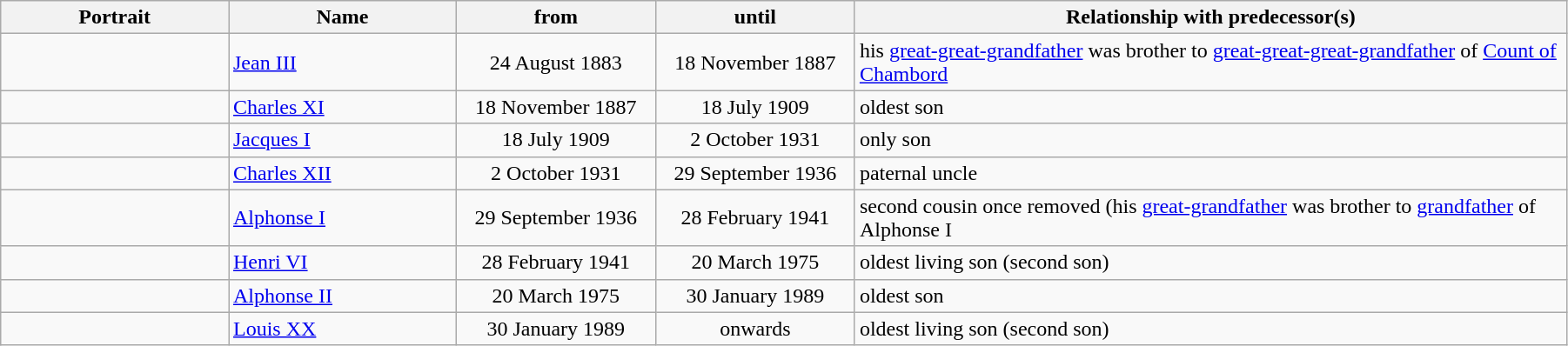<table width=95% class="wikitable">
<tr>
<th width=8%>Portrait</th>
<th width=8%>Name</th>
<th width=7%>from</th>
<th width=7%>until</th>
<th width=25%>Relationship with predecessor(s)</th>
</tr>
<tr>
<td align="center"></td>
<td><a href='#'>Jean III</a></td>
<td align="center">24 August 1883</td>
<td align="center">18 November 1887</td>
<td>his <a href='#'>great-great-grandfather</a> was brother to <a href='#'>great-great-great-grandfather</a> of <a href='#'>Count of Chambord</a></td>
</tr>
<tr>
<td align="center"></td>
<td><a href='#'>Charles XI</a></td>
<td align="center">18 November 1887</td>
<td align="center">18 July 1909</td>
<td>oldest son</td>
</tr>
<tr>
<td align="center"></td>
<td><a href='#'>Jacques I</a></td>
<td align="center">18 July 1909</td>
<td align="center">2 October 1931</td>
<td>only son</td>
</tr>
<tr>
<td align="center"></td>
<td><a href='#'>Charles XII</a></td>
<td align="center">2 October 1931</td>
<td align="center">29 September 1936</td>
<td>paternal uncle</td>
</tr>
<tr>
<td align="center"></td>
<td><a href='#'>Alphonse I</a></td>
<td align="center">29 September 1936</td>
<td align="center">28 February 1941</td>
<td>second cousin once removed (his <a href='#'>great-grandfather</a> was brother to <a href='#'>grandfather</a> of Alphonse I</td>
</tr>
<tr>
<td align="center"></td>
<td><a href='#'>Henri VI</a></td>
<td align="center">28 February 1941</td>
<td align="center">20 March 1975</td>
<td>oldest living son (second son)</td>
</tr>
<tr>
<td align="center"></td>
<td><a href='#'>Alphonse II</a></td>
<td align="center">20 March 1975</td>
<td align="center">30 January 1989</td>
<td>oldest son</td>
</tr>
<tr>
<td align="center"></td>
<td><a href='#'>Louis XX</a></td>
<td align="center">30 January 1989</td>
<td align="center">onwards</td>
<td>oldest living son (second son)</td>
</tr>
</table>
